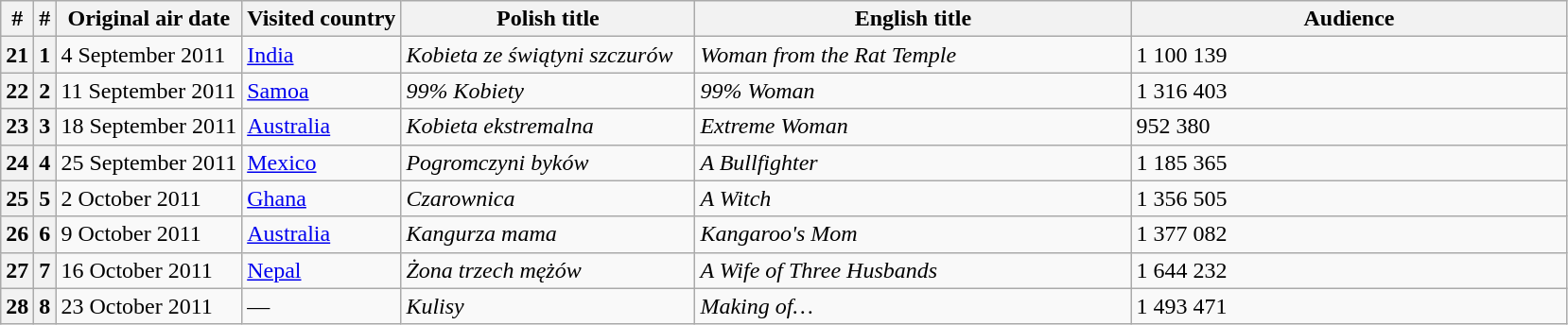<table class="wikitable" border="1">
<tr>
<th>#</th>
<th>#</th>
<th>Original air date</th>
<th>Visited country</th>
<th width="200px">Polish title</th>
<th width="300px">English title</th>
<th width="300px">Audience</th>
</tr>
<tr>
<th>21</th>
<th>1</th>
<td>4 September 2011</td>
<td><a href='#'>India</a></td>
<td><em>Kobieta ze świątyni szczurów</em></td>
<td><em>Woman from the Rat Temple</em></td>
<td>1 100 139</td>
</tr>
<tr>
<th>22</th>
<th>2</th>
<td>11 September 2011</td>
<td><a href='#'>Samoa</a></td>
<td><em>99% Kobiety</em></td>
<td><em>99% Woman</em></td>
<td>1 316 403</td>
</tr>
<tr>
<th>23</th>
<th>3</th>
<td>18 September 2011</td>
<td><a href='#'>Australia</a></td>
<td><em>Kobieta ekstremalna</em></td>
<td><em>Extreme Woman</em></td>
<td>952 380</td>
</tr>
<tr>
<th>24</th>
<th>4</th>
<td>25 September 2011</td>
<td><a href='#'>Mexico</a></td>
<td><em>Pogromczyni byków</em></td>
<td><em>A Bullfighter</em></td>
<td>1 185 365</td>
</tr>
<tr>
<th>25</th>
<th>5</th>
<td>2 October 2011</td>
<td><a href='#'>Ghana</a></td>
<td><em>Czarownica</em></td>
<td><em>A Witch</em></td>
<td>1 356 505</td>
</tr>
<tr>
<th>26</th>
<th>6</th>
<td>9 October 2011</td>
<td><a href='#'>Australia</a></td>
<td><em>Kangurza mama</em></td>
<td><em>Kangaroo's Mom</em></td>
<td>1 377 082</td>
</tr>
<tr>
<th>27</th>
<th>7</th>
<td>16 October 2011</td>
<td><a href='#'>Nepal</a></td>
<td><em>Żona trzech mężów</em></td>
<td><em>A Wife of Three Husbands</em></td>
<td>1 644 232</td>
</tr>
<tr>
<th>28</th>
<th>8</th>
<td>23 October 2011</td>
<td>—</td>
<td><em>Kulisy</em></td>
<td><em>Making of…</em></td>
<td>1 493 471</td>
</tr>
</table>
